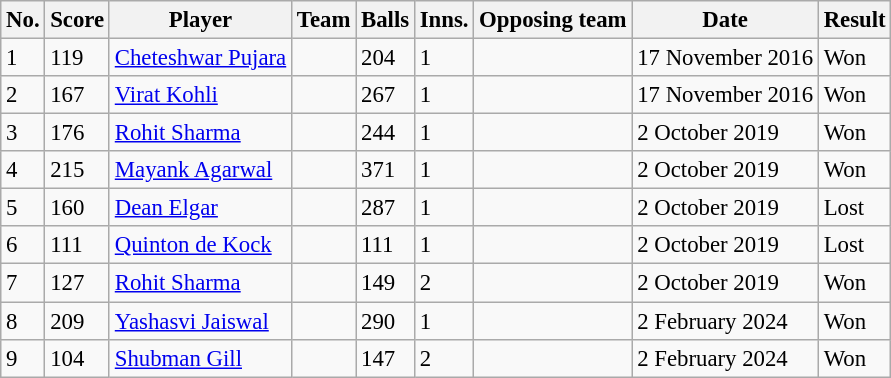<table class="wikitable sortable" style="font-size:95%">
<tr>
<th>No.</th>
<th>Score</th>
<th>Player</th>
<th>Team</th>
<th>Balls</th>
<th>Inns.</th>
<th>Opposing team</th>
<th>Date</th>
<th>Result</th>
</tr>
<tr>
<td>1</td>
<td>119</td>
<td><a href='#'>Cheteshwar Pujara</a></td>
<td></td>
<td>204</td>
<td>1</td>
<td></td>
<td>17 November 2016</td>
<td>Won</td>
</tr>
<tr>
<td>2</td>
<td>167</td>
<td><a href='#'>Virat Kohli</a></td>
<td></td>
<td>267</td>
<td>1</td>
<td></td>
<td>17 November 2016</td>
<td>Won</td>
</tr>
<tr>
<td>3</td>
<td>176</td>
<td><a href='#'>Rohit Sharma</a></td>
<td></td>
<td>244</td>
<td>1</td>
<td></td>
<td>2 October 2019</td>
<td>Won</td>
</tr>
<tr>
<td>4</td>
<td>215</td>
<td><a href='#'>Mayank Agarwal</a></td>
<td></td>
<td>371</td>
<td>1</td>
<td></td>
<td>2 October 2019</td>
<td>Won</td>
</tr>
<tr>
<td>5</td>
<td>160</td>
<td><a href='#'>Dean Elgar</a></td>
<td></td>
<td>287</td>
<td>1</td>
<td></td>
<td>2 October 2019</td>
<td>Lost</td>
</tr>
<tr>
<td>6</td>
<td>111</td>
<td><a href='#'>Quinton de Kock</a></td>
<td></td>
<td>111</td>
<td>1</td>
<td></td>
<td>2 October 2019</td>
<td>Lost</td>
</tr>
<tr>
<td>7</td>
<td>127</td>
<td><a href='#'>Rohit Sharma</a></td>
<td></td>
<td>149</td>
<td>2</td>
<td></td>
<td>2 October 2019</td>
<td>Won</td>
</tr>
<tr>
<td>8</td>
<td>209</td>
<td><a href='#'>Yashasvi Jaiswal</a></td>
<td></td>
<td>290</td>
<td>1</td>
<td></td>
<td>2 February 2024</td>
<td>Won</td>
</tr>
<tr>
<td>9</td>
<td>104</td>
<td><a href='#'>Shubman Gill</a></td>
<td></td>
<td>147</td>
<td>2</td>
<td></td>
<td>2 February 2024</td>
<td>Won</td>
</tr>
</table>
